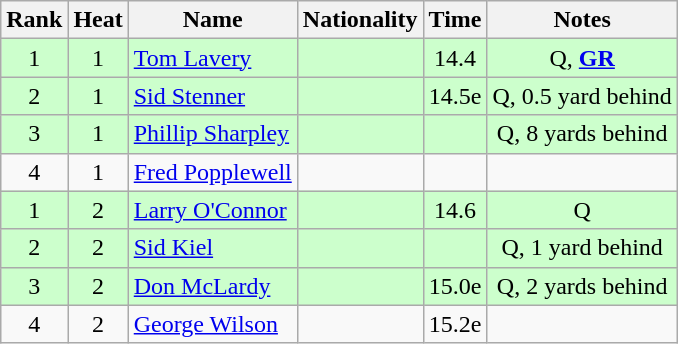<table class="wikitable sortable" style="text-align:center">
<tr>
<th>Rank</th>
<th>Heat</th>
<th>Name</th>
<th>Nationality</th>
<th>Time</th>
<th>Notes</th>
</tr>
<tr bgcolor=ccffcc>
<td>1</td>
<td>1</td>
<td align=left><a href='#'>Tom Lavery</a></td>
<td align=left></td>
<td>14.4</td>
<td>Q, <strong><a href='#'>GR</a></strong></td>
</tr>
<tr bgcolor=ccffcc>
<td>2</td>
<td>1</td>
<td align=left><a href='#'>Sid Stenner</a></td>
<td align=left></td>
<td>14.5e</td>
<td>Q, 0.5 yard behind</td>
</tr>
<tr bgcolor=ccffcc>
<td>3</td>
<td>1</td>
<td align=left><a href='#'>Phillip Sharpley</a></td>
<td align=left></td>
<td></td>
<td>Q, 8 yards behind</td>
</tr>
<tr>
<td>4</td>
<td>1</td>
<td align=left><a href='#'>Fred Popplewell</a></td>
<td align=left></td>
<td></td>
<td></td>
</tr>
<tr bgcolor=ccffcc>
<td>1</td>
<td>2</td>
<td align=left><a href='#'>Larry O'Connor</a></td>
<td align=left></td>
<td>14.6</td>
<td>Q</td>
</tr>
<tr bgcolor=ccffcc>
<td>2</td>
<td>2</td>
<td align=left><a href='#'>Sid Kiel</a></td>
<td align=left></td>
<td></td>
<td>Q, 1 yard behind</td>
</tr>
<tr bgcolor=ccffcc>
<td>3</td>
<td>2</td>
<td align=left><a href='#'>Don McLardy</a></td>
<td align=left></td>
<td>15.0e</td>
<td>Q, 2 yards behind</td>
</tr>
<tr>
<td>4</td>
<td>2</td>
<td align=left><a href='#'>George Wilson</a></td>
<td align=left></td>
<td>15.2e</td>
<td></td>
</tr>
</table>
